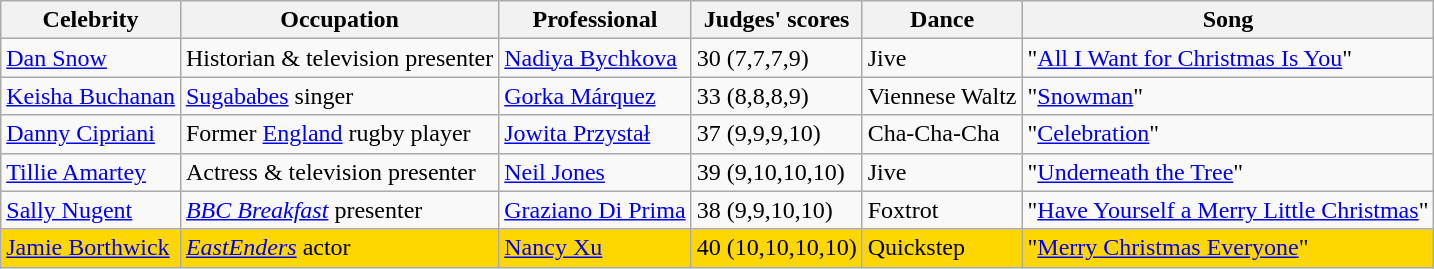<table class="wikitable sortable">
<tr>
<th>Celebrity</th>
<th>Occupation</th>
<th>Professional</th>
<th>Judges' scores</th>
<th>Dance</th>
<th>Song</th>
</tr>
<tr>
<td><a href='#'>Dan Snow</a></td>
<td>Historian & television presenter</td>
<td><a href='#'>Nadiya Bychkova</a></td>
<td>30 (7,7,7,9)</td>
<td>Jive</td>
<td>"<a href='#'>All I Want for Christmas Is You</a>"</td>
</tr>
<tr>
<td><a href='#'>Keisha Buchanan</a></td>
<td><a href='#'>Sugababes</a> singer</td>
<td><a href='#'>Gorka Márquez</a></td>
<td>33 (8,8,8,9)</td>
<td>Viennese Waltz</td>
<td>"<a href='#'>Snowman</a>"</td>
</tr>
<tr>
<td><a href='#'>Danny Cipriani</a></td>
<td>Former <a href='#'>England</a> rugby player</td>
<td><a href='#'>Jowita Przystał</a></td>
<td>37 (9,9,9,10)</td>
<td>Cha-Cha-Cha</td>
<td>"<a href='#'>Celebration</a>"</td>
</tr>
<tr>
<td><a href='#'>Tillie Amartey</a></td>
<td>Actress & television presenter</td>
<td><a href='#'>Neil Jones</a></td>
<td>39 (9,10,10,10)</td>
<td>Jive</td>
<td>"<a href='#'>Underneath the Tree</a>"</td>
</tr>
<tr>
<td><a href='#'>Sally Nugent</a></td>
<td><em><a href='#'>BBC Breakfast</a></em> presenter</td>
<td><a href='#'>Graziano Di Prima</a></td>
<td>38 (9,9,10,10)</td>
<td>Foxtrot</td>
<td>"<a href='#'>Have Yourself a Merry Little Christmas</a>"</td>
</tr>
<tr style="background:gold;">
<td><a href='#'>Jamie Borthwick</a></td>
<td><em><a href='#'>EastEnders</a></em> actor</td>
<td><a href='#'>Nancy Xu</a></td>
<td>40 (10,10,10,10)</td>
<td>Quickstep</td>
<td>"<a href='#'>Merry Christmas Everyone</a>"</td>
</tr>
</table>
